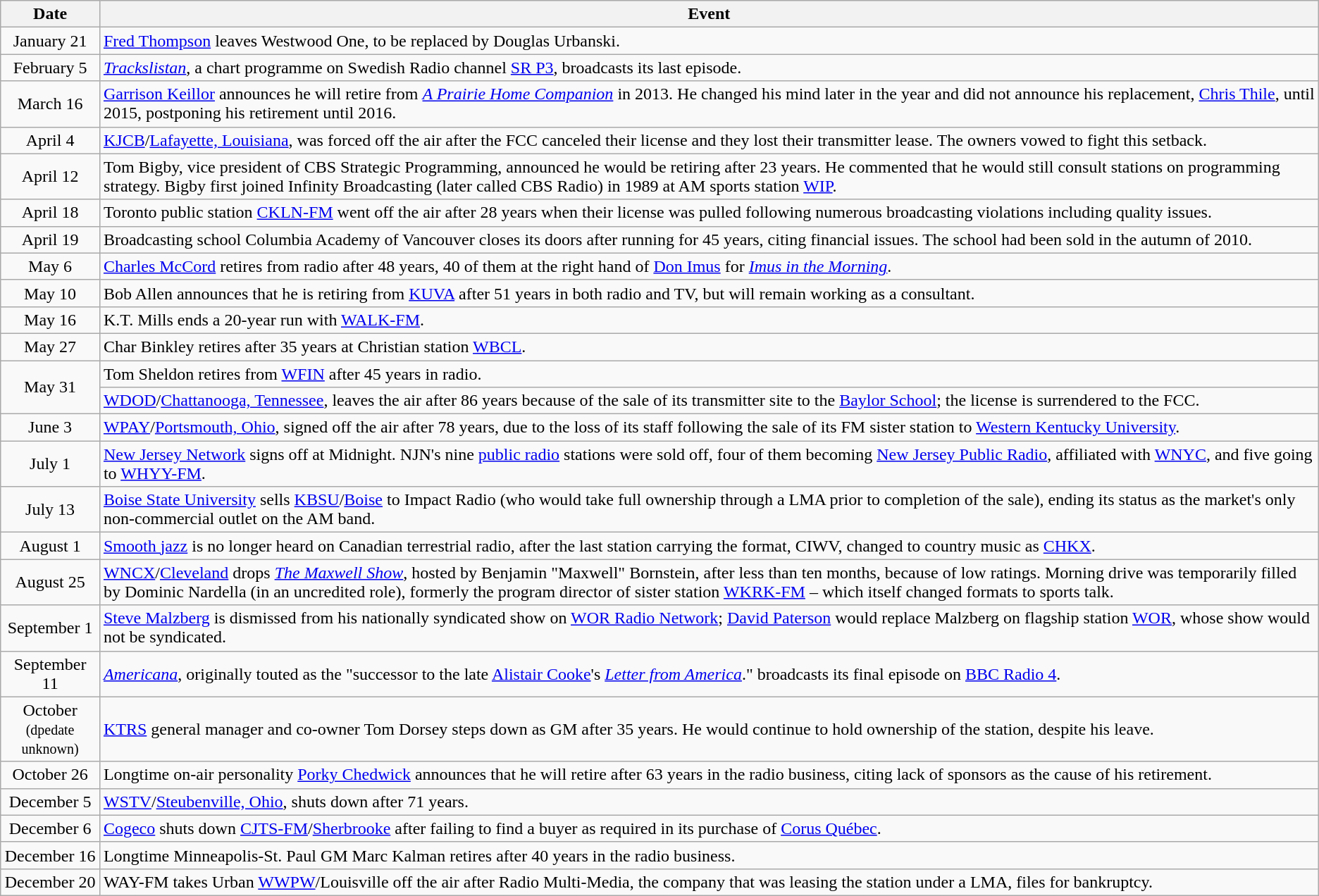<table class="wikitable">
<tr>
<th>Date</th>
<th>Event</th>
</tr>
<tr>
<td style="text-align:center;" rowspan="1">January 21</td>
<td><a href='#'>Fred Thompson</a> leaves Westwood One, to be replaced by Douglas Urbanski.</td>
</tr>
<tr>
<td style="text-align:center;">February 5</td>
<td><em><a href='#'>Trackslistan</a></em>, a chart programme on Swedish Radio channel <a href='#'>SR P3</a>, broadcasts its last episode.</td>
</tr>
<tr>
<td style="text-align:center;">March 16</td>
<td><a href='#'>Garrison Keillor</a> announces he will retire from <em><a href='#'>A Prairie Home Companion</a></em> in 2013. He changed his mind later in the year and did not announce his replacement, <a href='#'>Chris Thile</a>, until 2015, postponing his retirement until 2016.</td>
</tr>
<tr>
<td style="text-align:center;">April 4</td>
<td><a href='#'>KJCB</a>/<a href='#'>Lafayette, Louisiana</a>, was forced off the air after the FCC canceled their license and they lost their transmitter lease. The owners vowed to fight this setback.</td>
</tr>
<tr>
<td style="text-align:center;">April 12</td>
<td>Tom Bigby, vice president of CBS Strategic Programming, announced he would be retiring after 23 years. He commented that he would still consult stations on programming strategy. Bigby first joined Infinity Broadcasting (later called CBS Radio) in 1989 at AM sports station <a href='#'>WIP</a>.</td>
</tr>
<tr>
<td style="text-align:center;">April 18</td>
<td>Toronto public station <a href='#'>CKLN-FM</a> went off the air after 28 years when their license was pulled following numerous broadcasting violations including quality issues.</td>
</tr>
<tr>
<td style="text-align:center;">April 19</td>
<td>Broadcasting school Columbia Academy of Vancouver closes its doors after running for 45 years, citing financial issues. The school had been sold in the autumn of 2010.</td>
</tr>
<tr>
<td style="text-align:center;">May 6</td>
<td><a href='#'>Charles McCord</a> retires from radio after 48 years, 40 of them at the right hand of <a href='#'>Don Imus</a> for <em><a href='#'>Imus in the Morning</a></em>.</td>
</tr>
<tr>
<td style="text-align:center;">May 10</td>
<td>Bob Allen announces that he is retiring from <a href='#'>KUVA</a> after 51 years in both radio and TV, but will remain working as a consultant.</td>
</tr>
<tr>
<td style="text-align:center;">May 16</td>
<td>K.T. Mills ends a 20-year run with <a href='#'>WALK-FM</a>.</td>
</tr>
<tr>
<td style="text-align:center;">May 27</td>
<td>Char Binkley retires after 35 years at Christian station <a href='#'>WBCL</a>.</td>
</tr>
<tr>
<td style="text-align:center;" rowspan="2">May 31</td>
<td>Tom Sheldon retires from <a href='#'>WFIN</a> after 45 years in radio.</td>
</tr>
<tr>
<td><a href='#'>WDOD</a>/<a href='#'>Chattanooga, Tennessee</a>, leaves the air after 86 years because of the sale of its transmitter site to the <a href='#'>Baylor School</a>; the license is surrendered to the FCC.</td>
</tr>
<tr>
<td style="text-align:center;">June 3</td>
<td><a href='#'>WPAY</a>/<a href='#'>Portsmouth, Ohio</a>, signed off the air after 78 years, due to the loss of its staff following the sale of its FM sister station to <a href='#'>Western Kentucky University</a>.</td>
</tr>
<tr>
<td style="text-align:center;">July 1</td>
<td><a href='#'>New Jersey Network</a> signs off at Midnight. NJN's nine <a href='#'>public radio</a> stations were sold off, four of them becoming <a href='#'>New Jersey Public Radio</a>, affiliated with <a href='#'>WNYC</a>, and five going to <a href='#'>WHYY-FM</a>.</td>
</tr>
<tr>
<td style="text-align:center;">July 13</td>
<td><a href='#'>Boise State University</a> sells <a href='#'>KBSU</a>/<a href='#'>Boise</a> to Impact Radio (who would take full ownership through a LMA prior to completion of the sale), ending its status as the market's only non-commercial outlet on the AM band.</td>
</tr>
<tr>
<td style="text-align:center;">August 1</td>
<td><a href='#'>Smooth jazz</a> is no longer heard on Canadian terrestrial radio, after the last station carrying the format, CIWV, changed to country music as <a href='#'>CHKX</a>.</td>
</tr>
<tr>
<td style="text-align:center;">August 25</td>
<td><a href='#'>WNCX</a>/<a href='#'>Cleveland</a> drops <em><a href='#'>The Maxwell Show</a></em>, hosted by Benjamin "Maxwell" Bornstein, after less than ten months, because of low ratings. Morning drive was temporarily filled by Dominic Nardella (in an uncredited role), formerly the program director of sister station <a href='#'>WKRK-FM</a> – which itself changed formats to sports talk.</td>
</tr>
<tr>
<td style="text-align:center;">September 1</td>
<td><a href='#'>Steve Malzberg</a> is dismissed from his nationally syndicated show on <a href='#'>WOR Radio Network</a>; <a href='#'>David Paterson</a> would replace Malzberg on flagship station <a href='#'>WOR</a>, whose show would not be syndicated.</td>
</tr>
<tr>
<td style="text-align:center;">September 11</td>
<td><em><a href='#'>Americana</a></em>, originally touted as the "successor to the late <a href='#'>Alistair Cooke</a>'s <em><a href='#'>Letter from America</a></em>." broadcasts its final episode on <a href='#'>BBC Radio 4</a>.</td>
</tr>
<tr>
<td style="text-align:center;">October<br><small>(dpedate unknown)</small></td>
<td><a href='#'>KTRS</a> general manager and co-owner Tom Dorsey steps down as GM after 35 years. He would continue to hold ownership of the station, despite his leave.</td>
</tr>
<tr>
<td style="text-align:center;">October 26</td>
<td>Longtime on-air personality <a href='#'>Porky Chedwick</a> announces that he will retire after 63 years in the radio business, citing lack of sponsors as the cause of his retirement.</td>
</tr>
<tr>
<td style="text-align:center;">December 5</td>
<td><a href='#'>WSTV</a>/<a href='#'>Steubenville, Ohio</a>, shuts down after 71 years.</td>
</tr>
<tr>
<td style="text-align:center;">December 6</td>
<td><a href='#'>Cogeco</a> shuts down <a href='#'>CJTS-FM</a>/<a href='#'>Sherbrooke</a> after failing to find a buyer as required in its purchase of <a href='#'>Corus Québec</a>.</td>
</tr>
<tr>
<td style="text-align:center;">December 16</td>
<td>Longtime Minneapolis-St. Paul GM Marc Kalman retires after 40 years in the radio business.</td>
</tr>
<tr>
<td style="text-align:center;">December 20</td>
<td>WAY-FM takes Urban <a href='#'>WWPW</a>/Louisville off the air after Radio Multi-Media, the company that was leasing the station under a LMA, files for bankruptcy.</td>
</tr>
</table>
